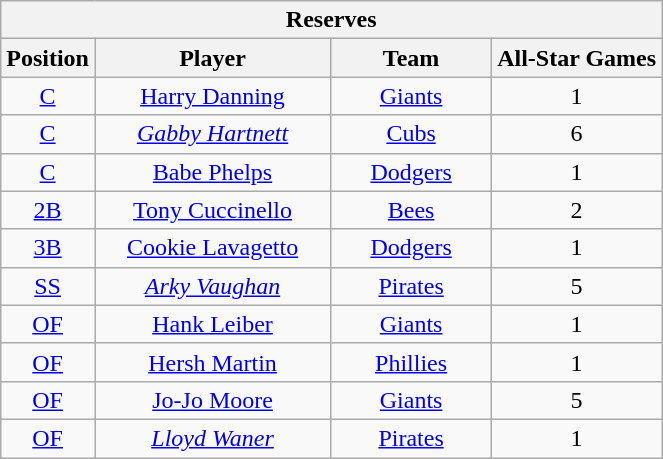<table class="wikitable" style="text-align:right;">
<tr>
<th colspan="4">Reserves</th>
</tr>
<tr>
<th>Position</th>
<th style="width:150px;">Player</th>
<th style="width:100px;">Team</th>
<th>All-Star Games</th>
</tr>
<tr>
<td style="text-align:center;"><a href='#'>C</a></td>
<td style="text-align:center;"><a href='#'>Harry Danning</a></td>
<td style="text-align:center;"><a href='#'>Giants</a></td>
<td style="text-align:center;">1</td>
</tr>
<tr>
<td style="text-align:center;"><a href='#'>C</a></td>
<td style="text-align:center;"><em><a href='#'>Gabby Hartnett</a></em></td>
<td style="text-align:center;"><a href='#'>Cubs</a></td>
<td style="text-align:center;">6</td>
</tr>
<tr>
<td style="text-align:center;"><a href='#'>C</a></td>
<td style="text-align:center;"><a href='#'>Babe Phelps</a></td>
<td style="text-align:center;"><a href='#'>Dodgers</a></td>
<td style="text-align:center;">1</td>
</tr>
<tr>
<td style="text-align:center;"><a href='#'>2B</a></td>
<td style="text-align:center;"><a href='#'>Tony Cuccinello</a></td>
<td style="text-align:center;"><a href='#'>Bees</a></td>
<td style="text-align:center;">2</td>
</tr>
<tr>
<td style="text-align:center;"><a href='#'>3B</a></td>
<td style="text-align:center;"><a href='#'>Cookie Lavagetto</a></td>
<td style="text-align:center;"><a href='#'>Dodgers</a></td>
<td style="text-align:center;">1</td>
</tr>
<tr>
<td style="text-align:center;"><a href='#'>SS</a></td>
<td style="text-align:center;"><em><a href='#'>Arky Vaughan</a></em></td>
<td style="text-align:center;"><a href='#'>Pirates</a></td>
<td style="text-align:center;">5</td>
</tr>
<tr>
<td style="text-align:center;"><a href='#'>OF</a></td>
<td style="text-align:center;"><a href='#'>Hank Leiber</a></td>
<td style="text-align:center;"><a href='#'>Giants</a></td>
<td style="text-align:center;">1</td>
</tr>
<tr>
<td style="text-align:center;"><a href='#'>OF</a></td>
<td style="text-align:center;"><a href='#'>Hersh Martin</a></td>
<td style="text-align:center;"><a href='#'>Phillies</a></td>
<td style="text-align:center;">1</td>
</tr>
<tr>
<td style="text-align:center;"><a href='#'>OF</a></td>
<td style="text-align:center;"><a href='#'>Jo-Jo Moore</a></td>
<td style="text-align:center;"><a href='#'>Giants</a></td>
<td style="text-align:center;">5</td>
</tr>
<tr>
<td style="text-align:center;"><a href='#'>OF</a></td>
<td style="text-align:center;"><em><a href='#'>Lloyd Waner</a></em></td>
<td style="text-align:center;"><a href='#'>Pirates</a></td>
<td style="text-align:center;">1</td>
</tr>
</table>
